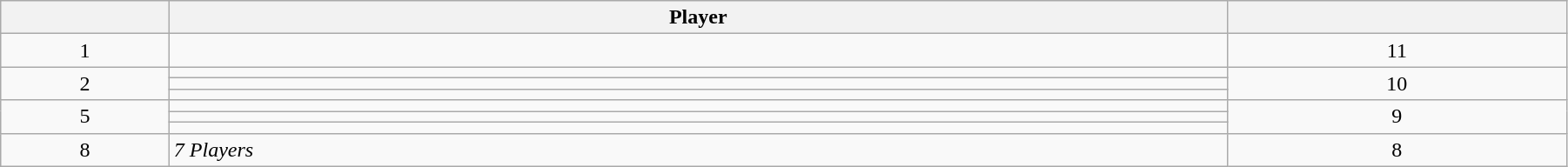<table class="wikitable sortable plainrowheaders" style="width:95%;">
<tr>
<th style="width:2em;"></th>
<th style="width:15em;">Player</th>
<th style="width:4.5em;"></th>
</tr>
<tr>
<td align=center>1</td>
<td align=left> </td>
<td align=center>11</td>
</tr>
<tr>
<td align=center rowspan="3">2</td>
<td align=left> </td>
<td align=center rowspan="3">10</td>
</tr>
<tr>
<td align=left> </td>
</tr>
<tr>
<td align=left> </td>
</tr>
<tr>
<td align=center rowspan="3">5</td>
<td align=left> </td>
<td align=center rowspan="3">9</td>
</tr>
<tr>
<td align=left> </td>
</tr>
<tr>
<td align=left> </td>
</tr>
<tr>
<td align=center>8</td>
<td align=left><em>7 Players</em></td>
<td align=center>8</td>
</tr>
</table>
